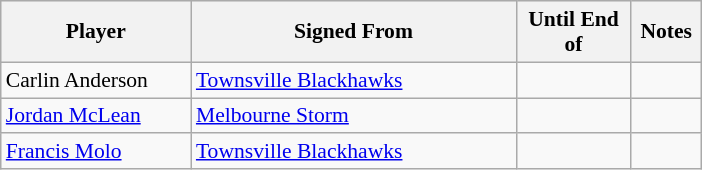<table class="wikitable" style="font-size:90%">
<tr bgcolor="#efefef">
<th width="120">Player</th>
<th width="210">Signed From</th>
<th width="70">Until End of</th>
<th width="40">Notes</th>
</tr>
<tr>
<td>Carlin Anderson</td>
<td> <a href='#'>Townsville Blackhawks</a></td>
<td></td>
<td></td>
</tr>
<tr>
<td><a href='#'>Jordan McLean</a></td>
<td> <a href='#'>Melbourne Storm</a></td>
<td></td>
<td></td>
</tr>
<tr>
<td><a href='#'>Francis Molo</a></td>
<td> <a href='#'>Townsville Blackhawks</a></td>
<td></td>
<td></td>
</tr>
</table>
